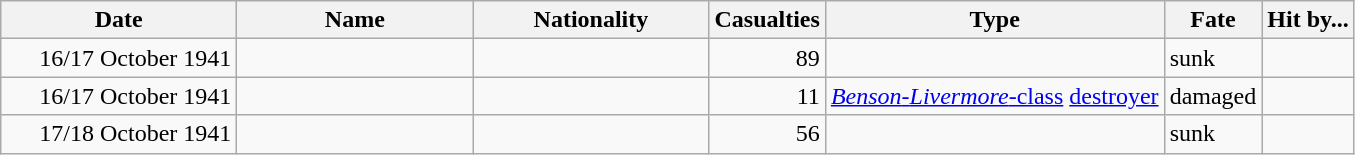<table class="wikitable sortable">
<tr>
<th scope="col" width="150px">Date</th>
<th scope="col" width="150px">Name</th>
<th scope="col" width="150px">Nationality</th>
<th scope="col" width="50px">Casualties</th>
<th>Type</th>
<th>Fate</th>
<th>Hit by...</th>
</tr>
<tr>
<td align="right">16/17 October 1941</td>
<td></td>
<td align="left"></td>
<td align="right">89</td>
<td></td>
<td>sunk</td>
<td></td>
</tr>
<tr>
<td align="right">16/17 October 1941</td>
<td></td>
<td align="left"></td>
<td align="right">11</td>
<td><a href='#'><em>Benson</em>-<em>Livermore</em>-class</a> <a href='#'>destroyer</a></td>
<td>damaged</td>
<td></td>
</tr>
<tr>
<td align="right">17/18 October 1941</td>
<td></td>
<td align="left"></td>
<td align="right">56</td>
<td></td>
<td>sunk</td>
<td></td>
</tr>
</table>
